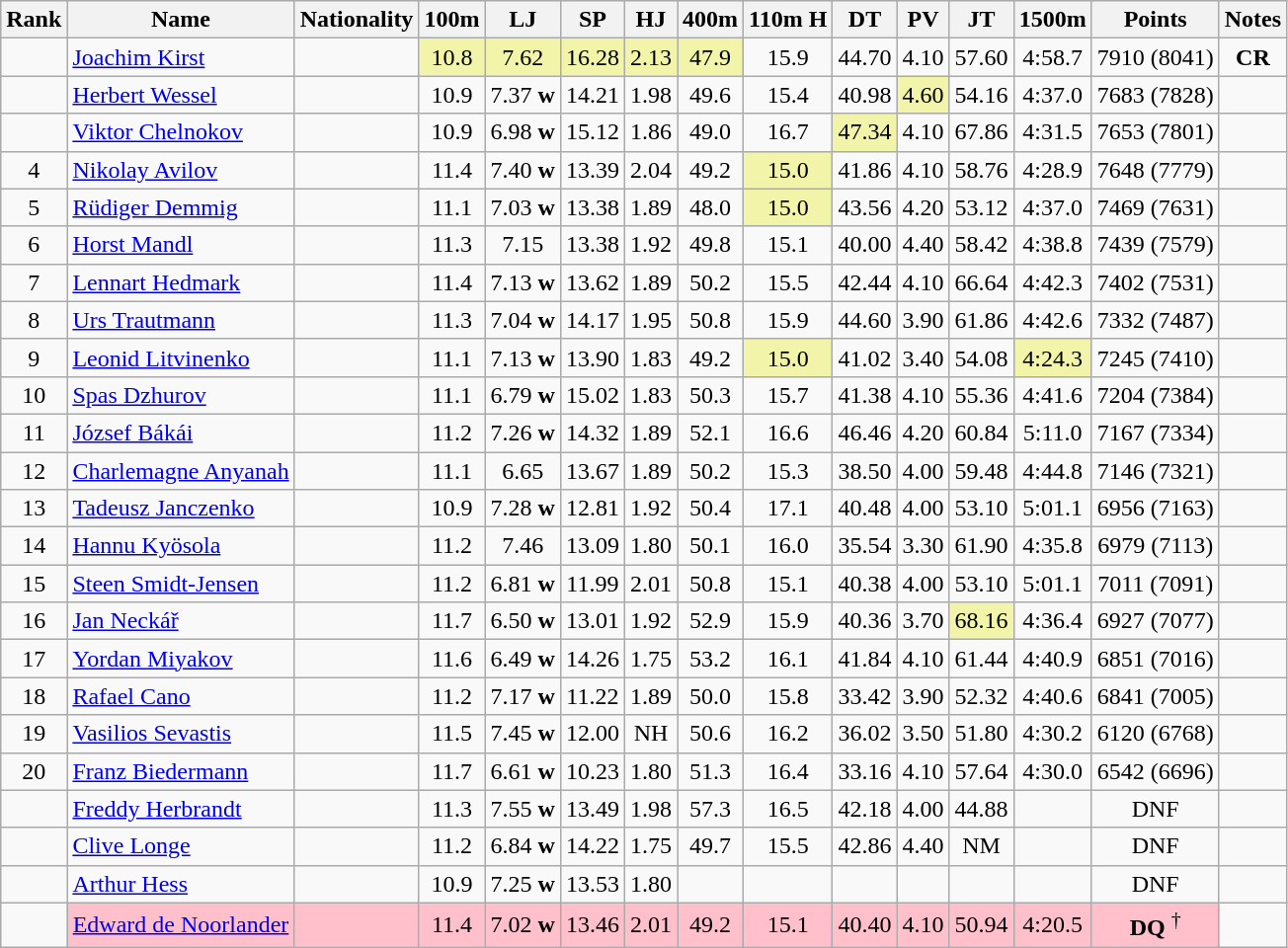<table class="wikitable sortable" style="text-align:center">
<tr>
<th>Rank</th>
<th>Name</th>
<th>Nationality</th>
<th>100m</th>
<th>LJ</th>
<th>SP</th>
<th>HJ</th>
<th>400m</th>
<th>110m H</th>
<th>DT</th>
<th>PV</th>
<th>JT</th>
<th>1500m</th>
<th>Points</th>
<th>Notes</th>
</tr>
<tr>
<td></td>
<td align=left><a href='#'>Joachim Kirst</a></td>
<td align=left></td>
<td bgcolor=#F2F5A9>10.8</td>
<td bgcolor=#F2F5A9>7.62</td>
<td bgcolor=#F2F5A9>16.28</td>
<td bgcolor=#F2F5A9>2.13</td>
<td bgcolor=#F2F5A9>47.9</td>
<td>15.9</td>
<td>44.70</td>
<td>4.10</td>
<td>57.60</td>
<td>4:58.7</td>
<td>7910 (8041)</td>
<td><strong>CR</strong></td>
</tr>
<tr>
<td></td>
<td align=left><a href='#'>Herbert Wessel</a></td>
<td align=left></td>
<td>10.9</td>
<td>7.37 <strong>w</strong></td>
<td>14.21</td>
<td>1.98</td>
<td>49.6</td>
<td>15.4</td>
<td>40.98</td>
<td bgcolor=#F2F5A9>4.60</td>
<td>54.16</td>
<td>4:37.0</td>
<td>7683 (7828)</td>
<td></td>
</tr>
<tr>
<td></td>
<td align=left><a href='#'>Viktor Chelnokov</a></td>
<td align=left></td>
<td>10.9</td>
<td>6.98 <strong>w</strong></td>
<td>15.12</td>
<td>1.86</td>
<td>49.0</td>
<td>16.7</td>
<td bgcolor=#F2F5A9>47.34</td>
<td>4.10</td>
<td>67.86</td>
<td>4:31.5</td>
<td>7653 (7801)</td>
<td></td>
</tr>
<tr>
<td>4</td>
<td align=left><a href='#'>Nikolay Avilov</a></td>
<td align=left></td>
<td>11.4</td>
<td>7.40 <strong>w</strong></td>
<td>13.39</td>
<td>2.04</td>
<td>49.2</td>
<td bgcolor=#F2F5A9>15.0</td>
<td>41.86</td>
<td>4.10</td>
<td>58.76</td>
<td>4:28.9</td>
<td>7648 (7779)</td>
<td></td>
</tr>
<tr>
<td>5</td>
<td align=left><a href='#'>Rüdiger Demmig</a></td>
<td align=left></td>
<td>11.1</td>
<td>7.03 <strong>w</strong></td>
<td>13.38</td>
<td>1.89</td>
<td>48.0</td>
<td bgcolor=#F2F5A9>15.0</td>
<td>43.56</td>
<td>4.20</td>
<td>53.12</td>
<td>4:37.0</td>
<td>7469 (7631)</td>
<td></td>
</tr>
<tr>
<td>6</td>
<td align=left><a href='#'>Horst Mandl</a></td>
<td align=left></td>
<td>11.3</td>
<td>7.15</td>
<td>13.38</td>
<td>1.92</td>
<td>49.8</td>
<td>15.1</td>
<td>40.00</td>
<td>4.40</td>
<td>58.42</td>
<td>4:38.8</td>
<td>7439 (7579)</td>
<td></td>
</tr>
<tr>
<td>7</td>
<td align=left><a href='#'>Lennart Hedmark</a></td>
<td align=left></td>
<td>11.4</td>
<td>7.13 <strong>w</strong></td>
<td>13.62</td>
<td>1.89</td>
<td>50.2</td>
<td>15.5</td>
<td>42.44</td>
<td>4.10</td>
<td>66.64</td>
<td>4:42.3</td>
<td>7402 (7531)</td>
<td></td>
</tr>
<tr>
<td>8</td>
<td align=left><a href='#'>Urs Trautmann</a></td>
<td align=left></td>
<td>11.3</td>
<td>7.04 <strong>w</strong></td>
<td>14.17</td>
<td>1.95</td>
<td>50.8</td>
<td>15.9</td>
<td>44.60</td>
<td>3.90</td>
<td>61.86</td>
<td>4:42.6</td>
<td>7332 (7487)</td>
<td></td>
</tr>
<tr>
<td>9</td>
<td align=left><a href='#'>Leonid Litvinenko</a></td>
<td align=left></td>
<td>11.1</td>
<td>7.13 <strong>w</strong></td>
<td>13.90</td>
<td>1.83</td>
<td>49.2</td>
<td bgcolor=#F2F5A9>15.0</td>
<td>41.02</td>
<td>3.40</td>
<td>54.08</td>
<td bgcolor=#F2F5A9>4:24.3</td>
<td>7245 (7410)</td>
<td></td>
</tr>
<tr>
<td>10</td>
<td align=left><a href='#'>Spas Dzhurov</a></td>
<td align=left></td>
<td>11.1</td>
<td>6.79 <strong>w</strong></td>
<td>15.02</td>
<td>1.83</td>
<td>50.3</td>
<td>15.7</td>
<td>41.38</td>
<td>4.10</td>
<td>55.36</td>
<td>4:41.6</td>
<td>7204 (7384)</td>
<td></td>
</tr>
<tr>
<td>11</td>
<td align=left><a href='#'>József Bákái</a></td>
<td align=left></td>
<td>11.2</td>
<td>7.26 <strong>w</strong></td>
<td>14.32</td>
<td>1.89</td>
<td>52.1</td>
<td>16.6</td>
<td>46.46</td>
<td>4.20</td>
<td>60.84</td>
<td>5:11.0</td>
<td>7167 (7334)</td>
<td></td>
</tr>
<tr>
<td>12</td>
<td align=left><a href='#'>Charlemagne Anyanah</a></td>
<td align=left></td>
<td>11.1</td>
<td>6.65</td>
<td>13.67</td>
<td>1.89</td>
<td>50.2</td>
<td>15.3</td>
<td>38.50</td>
<td>4.00</td>
<td>59.48</td>
<td>4:44.8</td>
<td>7146 (7321)</td>
<td></td>
</tr>
<tr>
<td>13</td>
<td align=left><a href='#'>Tadeusz Janczenko</a></td>
<td align=left></td>
<td>10.9</td>
<td>7.28 <strong>w</strong></td>
<td>12.81</td>
<td>1.92</td>
<td>50.4</td>
<td>17.1</td>
<td>40.48</td>
<td>4.00</td>
<td>53.10</td>
<td>5:01.1</td>
<td>6956 (7163)</td>
<td></td>
</tr>
<tr>
<td>14</td>
<td align=left><a href='#'>Hannu Kyösola</a></td>
<td align=left></td>
<td>11.2</td>
<td>7.46</td>
<td>13.09</td>
<td>1.80</td>
<td>50.1</td>
<td>16.0</td>
<td>35.54</td>
<td>3.30</td>
<td>61.90</td>
<td>4:35.8</td>
<td>6979 (7113)</td>
<td></td>
</tr>
<tr>
<td>15</td>
<td align=left><a href='#'>Steen Smidt-Jensen</a></td>
<td align=left></td>
<td>11.2</td>
<td>6.81 <strong>w</strong></td>
<td>11.99</td>
<td>2.01</td>
<td>50.8</td>
<td>15.1</td>
<td>40.38</td>
<td>4.00</td>
<td>53.10</td>
<td>5:01.1</td>
<td>7011 (7091)</td>
<td></td>
</tr>
<tr>
<td>16</td>
<td align=left><a href='#'>Jan Neckář</a></td>
<td align=left></td>
<td>11.7</td>
<td>6.50 <strong>w</strong></td>
<td>13.01</td>
<td>1.92</td>
<td>52.9</td>
<td>15.9</td>
<td>40.36</td>
<td>3.70</td>
<td bgcolor=#F2F5A9>68.16</td>
<td>4:36.4</td>
<td>6927 (7077)</td>
<td></td>
</tr>
<tr>
<td>17</td>
<td align=left><a href='#'>Yordan Miyakov</a></td>
<td align=left></td>
<td>11.6</td>
<td>6.49 <strong>w</strong></td>
<td>14.26</td>
<td>1.75</td>
<td>53.2</td>
<td>16.1</td>
<td>41.84</td>
<td>4.10</td>
<td>61.44</td>
<td>4:40.9</td>
<td>6851 (7016)</td>
<td></td>
</tr>
<tr>
<td>18</td>
<td align=left><a href='#'>Rafael Cano</a></td>
<td align=left></td>
<td>11.2</td>
<td>7.17 <strong>w</strong></td>
<td>11.22</td>
<td>1.89</td>
<td>50.0</td>
<td>15.8</td>
<td>33.42</td>
<td>3.90</td>
<td>52.32</td>
<td>4:40.6</td>
<td>6841 (7005)</td>
<td></td>
</tr>
<tr>
<td>19</td>
<td align=left><a href='#'>Vasilios Sevastis</a></td>
<td align=left></td>
<td>11.5</td>
<td>7.45 <strong>w</strong></td>
<td>12.00</td>
<td>NH</td>
<td>50.6</td>
<td>16.2</td>
<td>36.02</td>
<td>3.50</td>
<td>51.80</td>
<td>4:30.2</td>
<td>6120 (6768)</td>
<td></td>
</tr>
<tr>
<td>20</td>
<td align=left><a href='#'>Franz Biedermann</a></td>
<td align=left></td>
<td>11.7</td>
<td>6.61 <strong>w</strong></td>
<td>10.23</td>
<td>1.80</td>
<td>51.3</td>
<td>16.4</td>
<td>33.16</td>
<td>4.10</td>
<td>57.64</td>
<td>4:30.0</td>
<td>6542 (6696)</td>
<td></td>
</tr>
<tr>
<td></td>
<td align=left><a href='#'>Freddy Herbrandt</a></td>
<td align=left></td>
<td>11.3</td>
<td>7.55 <strong>w</strong></td>
<td>13.49</td>
<td>1.98</td>
<td>57.3</td>
<td>16.5</td>
<td>42.18</td>
<td>4.00</td>
<td>44.88</td>
<td></td>
<td>DNF</td>
<td></td>
</tr>
<tr>
<td></td>
<td align=left><a href='#'>Clive Longe</a></td>
<td align=left></td>
<td>11.2</td>
<td>6.84 <strong>w</strong></td>
<td>14.22</td>
<td>1.75</td>
<td>49.7</td>
<td>15.5</td>
<td>42.86</td>
<td>4.40</td>
<td>NM</td>
<td></td>
<td>DNF</td>
<td></td>
</tr>
<tr>
<td></td>
<td align=left><a href='#'>Arthur Hess</a></td>
<td align=left></td>
<td>10.9</td>
<td>7.25 <strong>w</strong></td>
<td>13.53</td>
<td>1.80</td>
<td></td>
<td></td>
<td></td>
<td></td>
<td></td>
<td></td>
<td>DNF</td>
<td></td>
</tr>
<tr>
<td></td>
<td bgcolor=pink><a href='#'>Edward de Noorlander</a></td>
<td bgcolor=pink></td>
<td bgcolor=pink>11.4</td>
<td bgcolor=pink>7.02 <strong>w</strong></td>
<td bgcolor=pink>13.46</td>
<td bgcolor=pink>2.01</td>
<td bgcolor=pink>49.2</td>
<td bgcolor=pink>15.1</td>
<td bgcolor=pink>40.40</td>
<td bgcolor=pink>4.10</td>
<td bgcolor=pink>50.94</td>
<td bgcolor=pink>4:20.5</td>
<td bgcolor=pink><strong>DQ</strong>  <sup>†</sup></td>
<td></td>
</tr>
</table>
